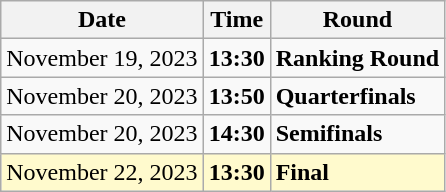<table class="wikitable">
<tr>
<th>Date</th>
<th>Time</th>
<th>Round</th>
</tr>
<tr>
<td>November 19, 2023</td>
<td><strong>13:30</strong></td>
<td><strong>Ranking Round</strong></td>
</tr>
<tr>
<td>November 20, 2023</td>
<td><strong>13:50</strong></td>
<td><strong>Quarterfinals</strong></td>
</tr>
<tr>
<td>November 20, 2023</td>
<td><strong>14:30</strong></td>
<td><strong>Semifinals</strong></td>
</tr>
<tr style=background:lemonchiffon>
<td>November 22, 2023</td>
<td><strong>13:30</strong></td>
<td><strong>Final</strong></td>
</tr>
</table>
